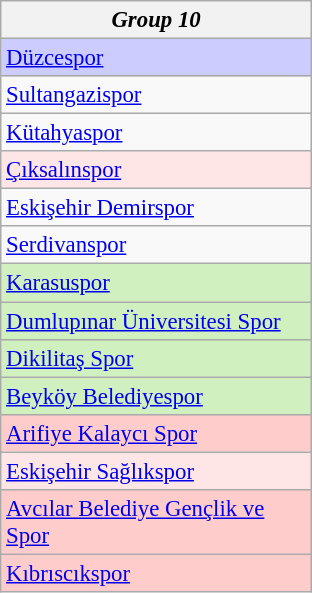<table class="wikitable collapsible collapsed" style="font-size:95%;">
<tr>
<th colspan="1" width="200"><em>Group 10</em></th>
</tr>
<tr>
<td style="background:#ccccff;"><a href='#'>Düzcespor</a></td>
</tr>
<tr>
<td><a href='#'>Sultangazispor</a></td>
</tr>
<tr>
<td><a href='#'>Kütahyaspor</a></td>
</tr>
<tr>
<td style="background:#FFE6E6;"><a href='#'>Çıksalınspor</a></td>
</tr>
<tr>
<td><a href='#'>Eskişehir Demirspor</a></td>
</tr>
<tr>
<td><a href='#'>Serdivanspor</a></td>
</tr>
<tr>
<td style="background:#D0F0C0;"><a href='#'>Karasuspor</a></td>
</tr>
<tr>
<td style="background:#D0F0C0;"><a href='#'>Dumlupınar Üniversitesi Spor</a></td>
</tr>
<tr>
<td style="background:#D0F0C0;"><a href='#'>Dikilitaş Spor</a></td>
</tr>
<tr>
<td style="background:#D0F0C0;"><a href='#'>Beyköy Belediyespor</a></td>
</tr>
<tr>
<td style="background:#fcc;"><a href='#'>Arifiye Kalaycı Spor</a></td>
</tr>
<tr>
<td style="background:#FFE6E6;"><a href='#'>Eskişehir Sağlıkspor</a></td>
</tr>
<tr>
<td style="background:#fcc;"><a href='#'>Avcılar Belediye Gençlik ve Spor</a></td>
</tr>
<tr>
<td style="background:#fcc;"><a href='#'>Kıbrıscıkspor</a></td>
</tr>
</table>
